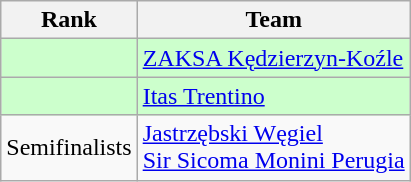<table class="wikitable" style="text-align:center">
<tr>
<th width=40>Rank</th>
<th>Team</th>
</tr>
<tr bgcolor=#CCFFCC>
<td></td>
<td align=left> <a href='#'>ZAKSA Kędzierzyn-Koźle</a></td>
</tr>
<tr bgcolor=#CCFFCC>
<td></td>
<td align=left> <a href='#'>Itas Trentino</a></td>
</tr>
<tr>
<td>Semifinalists</td>
<td align=left> <a href='#'>Jastrzębski Węgiel</a><br> <a href='#'>Sir Sicoma Monini Perugia</a></td>
</tr>
</table>
